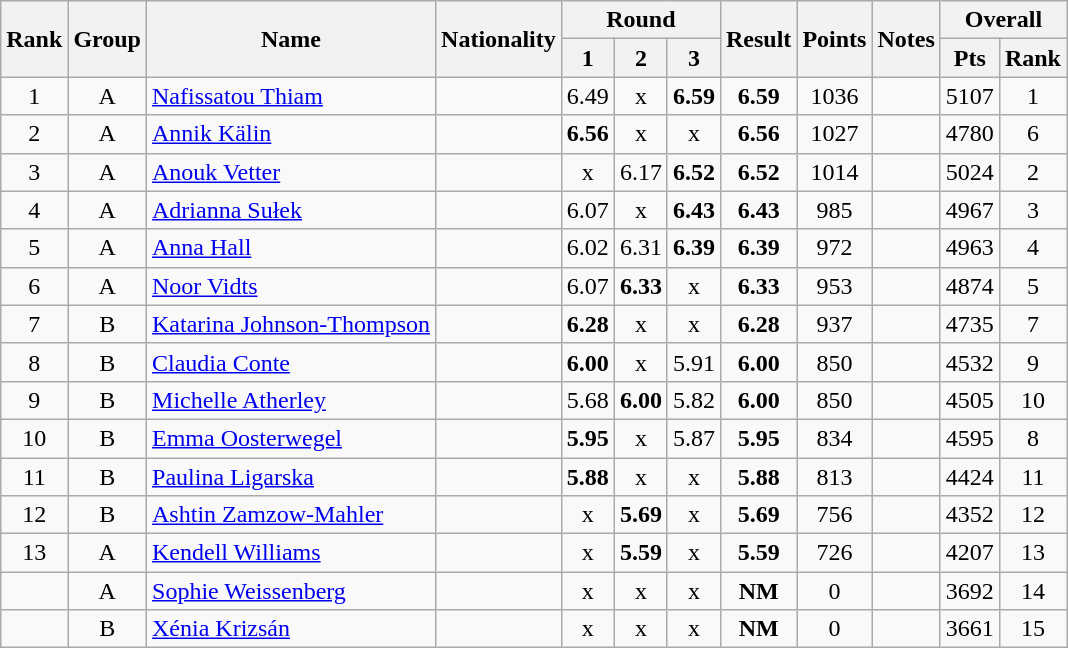<table class="wikitable sortable" style="text-align:center">
<tr>
<th rowspan=2>Rank</th>
<th rowspan=2>Group</th>
<th rowspan=2>Name</th>
<th rowspan=2>Nationality</th>
<th colspan=3>Round</th>
<th rowspan=2 data-sort-type="number">Result</th>
<th rowspan=2>Points</th>
<th rowspan=2>Notes</th>
<th colspan=2>Overall</th>
</tr>
<tr>
<th data-sort-type="number">1</th>
<th data-sort-type="number">2</th>
<th data-sort-type="number">3</th>
<th>Pts</th>
<th>Rank</th>
</tr>
<tr>
<td>1</td>
<td>A</td>
<td align=left><a href='#'>Nafissatou Thiam</a></td>
<td align=left></td>
<td>6.49</td>
<td>x</td>
<td><strong>6.59</strong></td>
<td><strong>6.59</strong></td>
<td>1036</td>
<td></td>
<td>5107</td>
<td>1</td>
</tr>
<tr>
<td>2</td>
<td>A</td>
<td align=left><a href='#'>Annik Kälin</a></td>
<td align=left></td>
<td><strong>6.56</strong></td>
<td>x</td>
<td>x</td>
<td><strong>6.56</strong></td>
<td>1027</td>
<td></td>
<td>4780</td>
<td>6</td>
</tr>
<tr>
<td>3</td>
<td>A</td>
<td align=left><a href='#'>Anouk Vetter</a></td>
<td align=left></td>
<td>x</td>
<td>6.17</td>
<td><strong>6.52</strong></td>
<td><strong>6.52</strong></td>
<td>1014</td>
<td></td>
<td>5024</td>
<td>2</td>
</tr>
<tr>
<td>4</td>
<td>A</td>
<td align=left><a href='#'>Adrianna Sułek</a></td>
<td align=left></td>
<td>6.07</td>
<td>x</td>
<td><strong>6.43</strong></td>
<td><strong>6.43</strong></td>
<td>985</td>
<td></td>
<td>4967</td>
<td>3</td>
</tr>
<tr>
<td>5</td>
<td>A</td>
<td align=left><a href='#'>Anna Hall</a></td>
<td align=left></td>
<td>6.02</td>
<td>6.31</td>
<td><strong>6.39</strong></td>
<td><strong>6.39</strong></td>
<td>972</td>
<td></td>
<td>4963</td>
<td>4</td>
</tr>
<tr>
<td>6</td>
<td>A</td>
<td align=left><a href='#'>Noor Vidts</a></td>
<td align=left></td>
<td>6.07</td>
<td><strong>6.33</strong></td>
<td>x</td>
<td><strong>6.33</strong></td>
<td>953</td>
<td></td>
<td>4874</td>
<td>5</td>
</tr>
<tr>
<td>7</td>
<td>B</td>
<td align=left><a href='#'>Katarina Johnson-Thompson</a></td>
<td align=left></td>
<td><strong>6.28</strong></td>
<td>x</td>
<td>x</td>
<td><strong>6.28</strong></td>
<td>937</td>
<td></td>
<td>4735</td>
<td>7</td>
</tr>
<tr>
<td>8</td>
<td>B</td>
<td align=left><a href='#'>Claudia Conte</a></td>
<td align=left></td>
<td><strong>6.00</strong></td>
<td>x</td>
<td>5.91</td>
<td><strong>6.00</strong></td>
<td>850</td>
<td></td>
<td>4532</td>
<td>9</td>
</tr>
<tr>
<td>9</td>
<td>B</td>
<td align=left><a href='#'>Michelle Atherley</a></td>
<td align=left></td>
<td>5.68</td>
<td><strong>6.00</strong></td>
<td>5.82</td>
<td><strong>6.00</strong></td>
<td>850</td>
<td></td>
<td>4505</td>
<td>10</td>
</tr>
<tr>
<td>10</td>
<td>B</td>
<td align=left><a href='#'>Emma Oosterwegel</a></td>
<td align=left></td>
<td><strong>5.95</strong></td>
<td>x</td>
<td>5.87</td>
<td><strong>5.95</strong></td>
<td>834</td>
<td></td>
<td>4595</td>
<td>8</td>
</tr>
<tr>
<td>11</td>
<td>B</td>
<td align=left><a href='#'>Paulina Ligarska</a></td>
<td align=left></td>
<td><strong>5.88</strong></td>
<td>x</td>
<td>x</td>
<td><strong>5.88</strong></td>
<td>813</td>
<td></td>
<td>4424</td>
<td>11</td>
</tr>
<tr>
<td>12</td>
<td>B</td>
<td align=left><a href='#'>Ashtin Zamzow-Mahler</a></td>
<td align=left></td>
<td>x</td>
<td><strong>5.69</strong></td>
<td>x</td>
<td><strong>5.69</strong></td>
<td>756</td>
<td></td>
<td>4352</td>
<td>12</td>
</tr>
<tr>
<td>13</td>
<td>A</td>
<td align=left><a href='#'>Kendell Williams</a></td>
<td align=left></td>
<td>x</td>
<td><strong>5.59</strong></td>
<td>x</td>
<td><strong>5.59</strong></td>
<td>726</td>
<td></td>
<td>4207</td>
<td>13</td>
</tr>
<tr>
<td></td>
<td>A</td>
<td align=left><a href='#'>Sophie Weissenberg</a></td>
<td align=left></td>
<td>x</td>
<td>x</td>
<td>x</td>
<td><strong>NM</strong></td>
<td>0</td>
<td></td>
<td>3692</td>
<td>14</td>
</tr>
<tr>
<td></td>
<td>B</td>
<td align=left><a href='#'>Xénia Krizsán</a></td>
<td align=left></td>
<td>x</td>
<td>x</td>
<td>x</td>
<td><strong>NM</strong></td>
<td>0</td>
<td></td>
<td>3661</td>
<td>15</td>
</tr>
</table>
